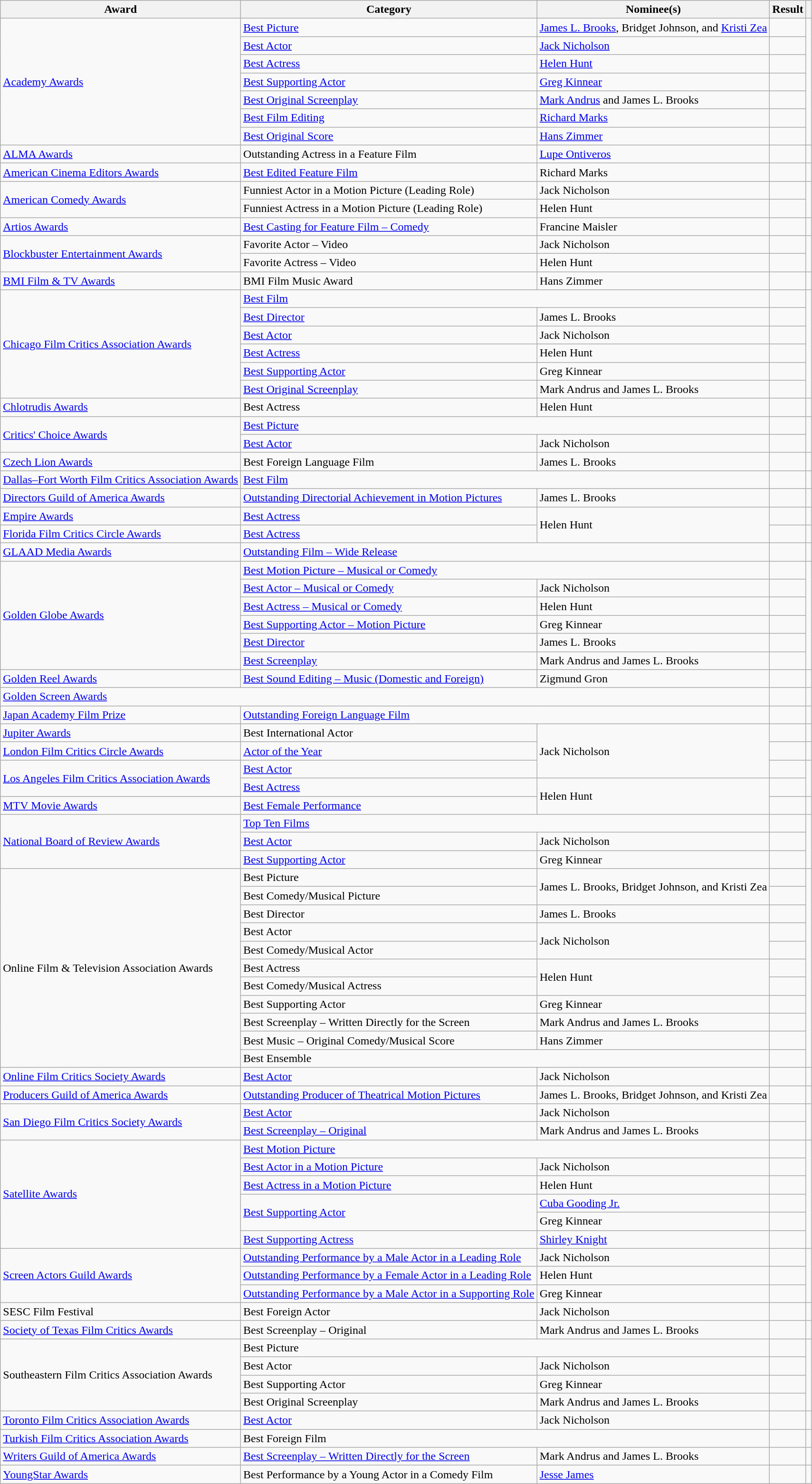<table class="wikitable plainrowheaders">
<tr>
<th>Award</th>
<th>Category</th>
<th>Nominee(s)</th>
<th>Result</th>
<th></th>
</tr>
<tr>
<td rowspan="7"><a href='#'>Academy Awards</a></td>
<td><a href='#'>Best Picture</a></td>
<td><a href='#'>James L. Brooks</a>, Bridget Johnson, and <a href='#'>Kristi Zea</a></td>
<td></td>
<td align="center" rowspan="7"></td>
</tr>
<tr>
<td><a href='#'>Best Actor</a></td>
<td><a href='#'>Jack Nicholson</a></td>
<td></td>
</tr>
<tr>
<td><a href='#'>Best Actress</a></td>
<td><a href='#'>Helen Hunt</a></td>
<td></td>
</tr>
<tr>
<td><a href='#'>Best Supporting Actor</a></td>
<td><a href='#'>Greg Kinnear</a></td>
<td></td>
</tr>
<tr>
<td><a href='#'>Best Original Screenplay</a></td>
<td><a href='#'>Mark Andrus</a> and James L. Brooks</td>
<td></td>
</tr>
<tr>
<td><a href='#'>Best Film Editing</a></td>
<td><a href='#'>Richard Marks</a></td>
<td></td>
</tr>
<tr>
<td><a href='#'>Best Original Score</a></td>
<td><a href='#'>Hans Zimmer</a></td>
<td></td>
</tr>
<tr>
<td><a href='#'>ALMA Awards</a></td>
<td>Outstanding Actress in a Feature Film</td>
<td><a href='#'>Lupe Ontiveros</a></td>
<td></td>
<td align="center"></td>
</tr>
<tr>
<td><a href='#'>American Cinema Editors Awards</a></td>
<td><a href='#'>Best Edited Feature Film</a></td>
<td>Richard Marks</td>
<td></td>
<td align="center"></td>
</tr>
<tr>
<td rowspan="2"><a href='#'>American Comedy Awards</a></td>
<td>Funniest Actor in a Motion Picture (Leading Role)</td>
<td>Jack Nicholson</td>
<td></td>
<td align="center" rowspan="2"></td>
</tr>
<tr>
<td>Funniest Actress in a Motion Picture (Leading Role)</td>
<td>Helen Hunt</td>
<td></td>
</tr>
<tr>
<td><a href='#'>Artios Awards</a></td>
<td><a href='#'>Best Casting for Feature Film – Comedy</a></td>
<td>Francine Maisler</td>
<td></td>
<td align="center"></td>
</tr>
<tr>
<td rowspan="2"><a href='#'>Blockbuster Entertainment Awards</a></td>
<td>Favorite Actor – Video</td>
<td>Jack Nicholson</td>
<td></td>
<td align="center" rowspan="2"></td>
</tr>
<tr>
<td>Favorite Actress – Video</td>
<td>Helen Hunt</td>
<td></td>
</tr>
<tr>
<td><a href='#'>BMI Film & TV Awards</a></td>
<td>BMI Film Music Award</td>
<td>Hans Zimmer</td>
<td></td>
<td align="center"></td>
</tr>
<tr>
<td rowspan="6"><a href='#'>Chicago Film Critics Association Awards</a></td>
<td colspan="2"><a href='#'>Best Film</a></td>
<td></td>
<td align="center" rowspan="6"></td>
</tr>
<tr>
<td><a href='#'>Best Director</a></td>
<td>James L. Brooks</td>
<td></td>
</tr>
<tr>
<td><a href='#'>Best Actor</a></td>
<td>Jack Nicholson</td>
<td></td>
</tr>
<tr>
<td><a href='#'>Best Actress</a></td>
<td>Helen Hunt</td>
<td></td>
</tr>
<tr>
<td><a href='#'>Best Supporting Actor</a></td>
<td>Greg Kinnear</td>
<td></td>
</tr>
<tr>
<td><a href='#'>Best Original Screenplay</a></td>
<td>Mark Andrus and James L. Brooks</td>
<td></td>
</tr>
<tr>
<td><a href='#'>Chlotrudis Awards</a></td>
<td>Best Actress</td>
<td>Helen Hunt</td>
<td></td>
<td align="center"></td>
</tr>
<tr>
<td rowspan="2"><a href='#'>Critics' Choice Awards</a></td>
<td colspan="2"><a href='#'>Best Picture</a></td>
<td></td>
<td align="center" rowspan="2"></td>
</tr>
<tr>
<td><a href='#'>Best Actor</a></td>
<td>Jack Nicholson</td>
<td></td>
</tr>
<tr>
<td><a href='#'>Czech Lion Awards</a></td>
<td>Best Foreign Language Film</td>
<td>James L. Brooks</td>
<td></td>
<td align="center"></td>
</tr>
<tr>
<td><a href='#'>Dallas–Fort Worth Film Critics Association Awards</a></td>
<td colspan="2"><a href='#'>Best Film</a></td>
<td></td>
<td align="center"></td>
</tr>
<tr>
<td><a href='#'>Directors Guild of America Awards</a></td>
<td><a href='#'>Outstanding Directorial Achievement in Motion Pictures</a></td>
<td>James L. Brooks</td>
<td></td>
<td align="center"></td>
</tr>
<tr>
<td><a href='#'>Empire Awards</a></td>
<td><a href='#'>Best Actress</a></td>
<td rowspan="2">Helen Hunt</td>
<td></td>
<td align="center"></td>
</tr>
<tr>
<td><a href='#'>Florida Film Critics Circle Awards</a></td>
<td><a href='#'>Best Actress</a></td>
<td></td>
<td align="center"></td>
</tr>
<tr>
<td><a href='#'>GLAAD Media Awards</a></td>
<td colspan="2"><a href='#'>Outstanding Film – Wide Release</a></td>
<td></td>
<td align="center"></td>
</tr>
<tr>
<td rowspan="6"><a href='#'>Golden Globe Awards</a></td>
<td colspan="2"><a href='#'>Best Motion Picture – Musical or Comedy</a></td>
<td></td>
<td align="center" rowspan="6"></td>
</tr>
<tr>
<td><a href='#'>Best Actor – Musical or Comedy</a></td>
<td>Jack Nicholson</td>
<td></td>
</tr>
<tr>
<td><a href='#'>Best Actress – Musical or Comedy</a></td>
<td>Helen Hunt</td>
<td></td>
</tr>
<tr>
<td><a href='#'>Best Supporting Actor – Motion Picture</a></td>
<td>Greg Kinnear</td>
<td></td>
</tr>
<tr>
<td><a href='#'>Best Director</a></td>
<td>James L. Brooks</td>
<td></td>
</tr>
<tr>
<td><a href='#'>Best Screenplay</a></td>
<td>Mark Andrus and James L. Brooks</td>
<td></td>
</tr>
<tr>
<td><a href='#'>Golden Reel Awards</a></td>
<td><a href='#'>Best Sound Editing – Music (Domestic and Foreign)</a></td>
<td>Zigmund Gron</td>
<td></td>
<td align="center"></td>
</tr>
<tr>
<td colspan="3"><a href='#'>Golden Screen Awards</a></td>
<td></td>
<td align="center"></td>
</tr>
<tr>
<td><a href='#'>Japan Academy Film Prize</a></td>
<td colspan="2"><a href='#'>Outstanding Foreign Language Film</a></td>
<td></td>
<td align="center"></td>
</tr>
<tr>
<td><a href='#'>Jupiter Awards</a></td>
<td>Best International Actor</td>
<td rowspan="3">Jack Nicholson</td>
<td></td>
<td align="center"></td>
</tr>
<tr>
<td><a href='#'>London Film Critics Circle Awards</a></td>
<td><a href='#'>Actor of the Year</a></td>
<td></td>
<td align="center"></td>
</tr>
<tr>
<td rowspan="2"><a href='#'>Los Angeles Film Critics Association Awards</a></td>
<td><a href='#'>Best Actor</a></td>
<td></td>
<td align="center" rowspan="2"></td>
</tr>
<tr>
<td><a href='#'>Best Actress</a></td>
<td rowspan="2">Helen Hunt</td>
<td></td>
</tr>
<tr>
<td><a href='#'>MTV Movie Awards</a></td>
<td><a href='#'>Best Female Performance</a></td>
<td></td>
<td align="center"></td>
</tr>
<tr>
<td rowspan="3"><a href='#'>National Board of Review Awards</a></td>
<td colspan="2"><a href='#'>Top Ten Films</a></td>
<td></td>
<td align="center" rowspan="3"></td>
</tr>
<tr>
<td><a href='#'>Best Actor</a></td>
<td>Jack Nicholson</td>
<td></td>
</tr>
<tr>
<td><a href='#'>Best Supporting Actor</a></td>
<td>Greg Kinnear</td>
<td></td>
</tr>
<tr>
<td rowspan="11">Online Film & Television Association Awards</td>
<td>Best Picture</td>
<td rowspan="2">James L. Brooks, Bridget Johnson, and Kristi Zea</td>
<td></td>
<td align="center" rowspan="11"></td>
</tr>
<tr>
<td>Best Comedy/Musical Picture</td>
<td></td>
</tr>
<tr>
<td>Best Director</td>
<td>James L. Brooks</td>
<td></td>
</tr>
<tr>
<td>Best Actor</td>
<td rowspan="2">Jack Nicholson</td>
<td></td>
</tr>
<tr>
<td>Best Comedy/Musical Actor</td>
<td></td>
</tr>
<tr>
<td>Best Actress</td>
<td rowspan="2">Helen Hunt</td>
<td></td>
</tr>
<tr>
<td>Best Comedy/Musical Actress</td>
<td></td>
</tr>
<tr>
<td>Best Supporting Actor</td>
<td>Greg Kinnear</td>
<td></td>
</tr>
<tr>
<td>Best Screenplay – Written Directly for the Screen</td>
<td>Mark Andrus and James L. Brooks</td>
<td></td>
</tr>
<tr>
<td>Best Music – Original Comedy/Musical Score</td>
<td>Hans Zimmer</td>
<td></td>
</tr>
<tr>
<td colspan="2">Best Ensemble</td>
<td></td>
</tr>
<tr>
<td><a href='#'>Online Film Critics Society Awards</a></td>
<td><a href='#'>Best Actor</a></td>
<td>Jack Nicholson</td>
<td></td>
<td align="center"></td>
</tr>
<tr>
<td><a href='#'>Producers Guild of America Awards</a></td>
<td><a href='#'>Outstanding Producer of Theatrical Motion Pictures</a></td>
<td>James L. Brooks, Bridget Johnson, and Kristi Zea</td>
<td></td>
<td align="center"></td>
</tr>
<tr>
<td rowspan="2"><a href='#'>San Diego Film Critics Society Awards</a></td>
<td><a href='#'>Best Actor</a></td>
<td>Jack Nicholson</td>
<td></td>
<td align="center" rowspan="2"></td>
</tr>
<tr>
<td><a href='#'>Best Screenplay – Original</a></td>
<td>Mark Andrus and James L. Brooks</td>
<td></td>
</tr>
<tr>
<td rowspan="6"><a href='#'>Satellite Awards</a></td>
<td colspan="2"><a href='#'>Best Motion Picture</a></td>
<td></td>
<td align="center" rowspan="6"></td>
</tr>
<tr>
<td><a href='#'>Best Actor in a Motion Picture</a></td>
<td>Jack Nicholson</td>
<td></td>
</tr>
<tr>
<td><a href='#'>Best Actress in a Motion Picture</a></td>
<td>Helen Hunt</td>
<td></td>
</tr>
<tr>
<td rowspan="2"><a href='#'>Best Supporting Actor</a></td>
<td><a href='#'>Cuba Gooding Jr.</a></td>
<td></td>
</tr>
<tr>
<td>Greg Kinnear</td>
<td></td>
</tr>
<tr>
<td><a href='#'>Best Supporting Actress</a></td>
<td><a href='#'>Shirley Knight</a></td>
<td></td>
</tr>
<tr>
<td rowspan="3"><a href='#'>Screen Actors Guild Awards</a></td>
<td><a href='#'>Outstanding Performance by a Male Actor in a Leading Role</a></td>
<td>Jack Nicholson</td>
<td></td>
<td align="center" rowspan="3"></td>
</tr>
<tr>
<td><a href='#'>Outstanding Performance by a Female Actor in a Leading Role</a></td>
<td>Helen Hunt</td>
<td></td>
</tr>
<tr>
<td><a href='#'>Outstanding Performance by a Male Actor in a Supporting Role</a></td>
<td>Greg Kinnear</td>
<td></td>
</tr>
<tr>
<td>SESC Film Festival</td>
<td>Best Foreign Actor</td>
<td>Jack Nicholson</td>
<td></td>
<td align="center"></td>
</tr>
<tr>
<td><a href='#'>Society of Texas Film Critics Awards</a></td>
<td>Best Screenplay – Original</td>
<td>Mark Andrus and James L. Brooks</td>
<td></td>
<td align="center"></td>
</tr>
<tr>
<td rowspan="4">Southeastern Film Critics Association Awards</td>
<td colspan="2">Best Picture</td>
<td></td>
<td align="center" rowspan="4"></td>
</tr>
<tr>
<td>Best Actor</td>
<td>Jack Nicholson</td>
<td></td>
</tr>
<tr>
<td>Best Supporting Actor</td>
<td>Greg Kinnear</td>
<td></td>
</tr>
<tr>
<td>Best Original Screenplay</td>
<td>Mark Andrus and James L. Brooks</td>
<td></td>
</tr>
<tr>
<td><a href='#'>Toronto Film Critics Association Awards</a></td>
<td><a href='#'>Best Actor</a></td>
<td>Jack Nicholson</td>
<td></td>
<td align="center"></td>
</tr>
<tr>
<td><a href='#'>Turkish Film Critics Association Awards</a></td>
<td colspan="2">Best Foreign Film</td>
<td></td>
<td align="center"></td>
</tr>
<tr>
<td><a href='#'>Writers Guild of America Awards</a></td>
<td><a href='#'>Best Screenplay – Written Directly for the Screen</a></td>
<td>Mark Andrus and James L. Brooks</td>
<td></td>
<td align="center"></td>
</tr>
<tr>
<td><a href='#'>YoungStar Awards</a></td>
<td>Best Performance by a Young Actor in a Comedy Film</td>
<td><a href='#'>Jesse James</a></td>
<td></td>
<td align="center"></td>
</tr>
</table>
